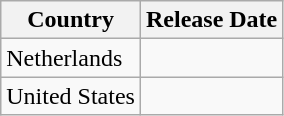<table class="wikitable">
<tr>
<th>Country</th>
<th>Release Date</th>
</tr>
<tr>
<td>Netherlands</td>
<td></td>
</tr>
<tr>
<td>United States</td>
<td></td>
</tr>
</table>
